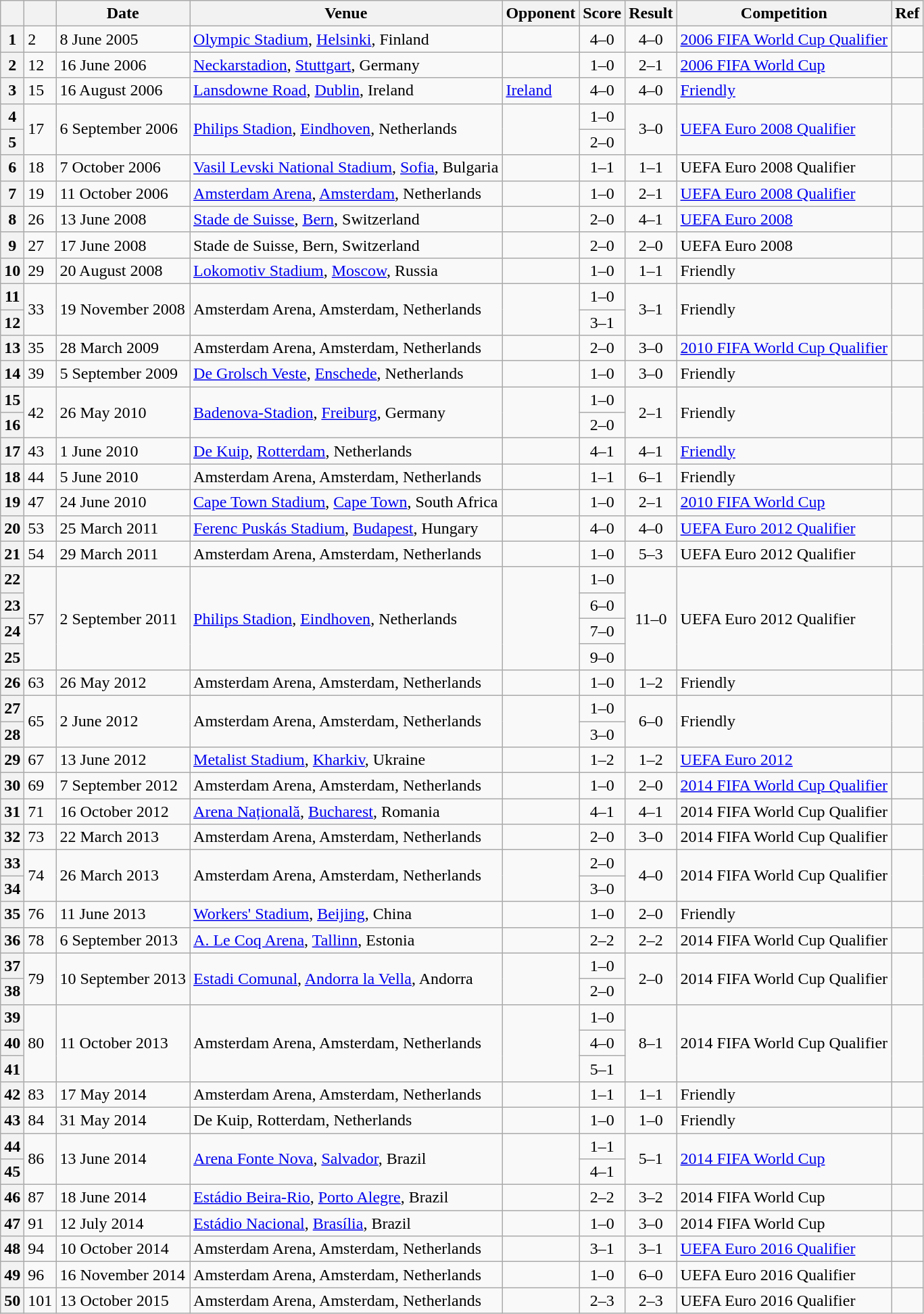<table class="wikitable sortable plainrowheaders">
<tr>
<th class=unsortable></th>
<th class=unsortable></th>
<th class=unsortable>Date</th>
<th class=unsortable>Venue</th>
<th>Opponent</th>
<th class=unsortable>Score</th>
<th class=unsortable>Result</th>
<th class=unsortable>Competition</th>
<th class=unsortable>Ref</th>
</tr>
<tr>
<th scope=row>1</th>
<td>2</td>
<td>8 June 2005</td>
<td><a href='#'>Olympic Stadium</a>, <a href='#'>Helsinki</a>, Finland</td>
<td></td>
<td align=center>4–0</td>
<td align=center>4–0</td>
<td><a href='#'>2006 FIFA World Cup Qualifier</a></td>
<td></td>
</tr>
<tr>
<th scope=row>2</th>
<td>12</td>
<td>16 June 2006</td>
<td><a href='#'>Neckarstadion</a>, <a href='#'>Stuttgart</a>, Germany</td>
<td></td>
<td align=center>1–0</td>
<td align=center>2–1</td>
<td><a href='#'>2006 FIFA World Cup</a></td>
<td></td>
</tr>
<tr>
<th scope=row>3</th>
<td>15</td>
<td>16 August 2006</td>
<td><a href='#'>Lansdowne Road</a>, <a href='#'>Dublin</a>, Ireland</td>
<td> <a href='#'>Ireland</a></td>
<td align=center>4–0</td>
<td align=center>4–0</td>
<td><a href='#'>Friendly</a></td>
<td></td>
</tr>
<tr>
<th scope=row>4</th>
<td rowspan=2>17</td>
<td rowspan=2>6 September 2006</td>
<td rowspan=2><a href='#'>Philips Stadion</a>, <a href='#'>Eindhoven</a>, Netherlands</td>
<td rowspan=2></td>
<td align=center>1–0</td>
<td rowspan=2 align=center>3–0</td>
<td rowspan="2"><a href='#'>UEFA Euro 2008 Qualifier</a></td>
<td rowspan=2></td>
</tr>
<tr>
<th scope=row>5</th>
<td align=center>2–0</td>
</tr>
<tr>
<th scope=row>6</th>
<td>18</td>
<td>7 October 2006</td>
<td><a href='#'>Vasil Levski National Stadium</a>, <a href='#'>Sofia</a>, Bulgaria</td>
<td></td>
<td align=center>1–1</td>
<td align=center>1–1</td>
<td>UEFA Euro 2008 Qualifier</td>
<td></td>
</tr>
<tr>
<th scope=row>7</th>
<td>19</td>
<td>11 October 2006</td>
<td><a href='#'>Amsterdam Arena</a>, <a href='#'>Amsterdam</a>, Netherlands</td>
<td></td>
<td align=center>1–0</td>
<td align=center>2–1</td>
<td><a href='#'>UEFA Euro 2008 Qualifier</a></td>
<td></td>
</tr>
<tr>
<th scope=row>8</th>
<td>26</td>
<td>13 June 2008</td>
<td><a href='#'>Stade de Suisse</a>, <a href='#'>Bern</a>, Switzerland</td>
<td></td>
<td align=center>2–0</td>
<td align=center>4–1</td>
<td><a href='#'>UEFA Euro 2008</a></td>
<td></td>
</tr>
<tr>
<th scope=row>9</th>
<td>27</td>
<td>17 June 2008</td>
<td>Stade de Suisse, Bern, Switzerland</td>
<td></td>
<td align=center>2–0</td>
<td align=center>2–0</td>
<td>UEFA Euro 2008</td>
<td></td>
</tr>
<tr>
<th scope=row>10</th>
<td>29</td>
<td>20 August 2008</td>
<td><a href='#'>Lokomotiv Stadium</a>, <a href='#'>Moscow</a>, Russia</td>
<td></td>
<td align=center>1–0</td>
<td align=center>1–1</td>
<td>Friendly</td>
<td></td>
</tr>
<tr>
<th scope=row>11</th>
<td rowspan=2>33</td>
<td rowspan=2>19 November 2008</td>
<td rowspan="2">Amsterdam Arena, Amsterdam, Netherlands</td>
<td rowspan=2></td>
<td align=center>1–0</td>
<td rowspan=2 align=center>3–1</td>
<td rowspan=2>Friendly</td>
<td rowspan=2></td>
</tr>
<tr>
<th scope=row>12</th>
<td align=center>3–1</td>
</tr>
<tr>
<th scope=row>13</th>
<td>35</td>
<td>28 March 2009</td>
<td>Amsterdam Arena, Amsterdam, Netherlands</td>
<td></td>
<td align=center>2–0</td>
<td align=center>3–0</td>
<td><a href='#'>2010 FIFA World Cup Qualifier</a></td>
<td></td>
</tr>
<tr>
<th scope=row>14</th>
<td>39</td>
<td>5 September 2009</td>
<td><a href='#'>De Grolsch Veste</a>, <a href='#'>Enschede</a>, Netherlands</td>
<td></td>
<td align=center>1–0</td>
<td align=center>3–0</td>
<td>Friendly</td>
<td></td>
</tr>
<tr>
<th scope=row>15</th>
<td rowspan=2>42</td>
<td rowspan=2>26 May 2010</td>
<td rowspan=2><a href='#'>Badenova-Stadion</a>, <a href='#'>Freiburg</a>, Germany</td>
<td rowspan=2></td>
<td align=center>1–0</td>
<td rowspan=2 align=center>2–1</td>
<td rowspan="2">Friendly</td>
<td rowspan="2"></td>
</tr>
<tr>
<th scope=row>16</th>
<td align=center>2–0</td>
</tr>
<tr>
<th scope=row>17</th>
<td>43</td>
<td>1 June 2010</td>
<td><a href='#'>De Kuip</a>, <a href='#'>Rotterdam</a>, Netherlands</td>
<td></td>
<td align=center>4–1</td>
<td align=center>4–1</td>
<td><a href='#'>Friendly</a></td>
<td></td>
</tr>
<tr>
<th scope=row>18</th>
<td>44</td>
<td>5 June 2010</td>
<td>Amsterdam Arena, Amsterdam, Netherlands</td>
<td></td>
<td align=center>1–1</td>
<td align=center>6–1</td>
<td>Friendly</td>
<td></td>
</tr>
<tr>
<th scope=row>19</th>
<td>47</td>
<td>24 June 2010</td>
<td><a href='#'>Cape Town Stadium</a>, <a href='#'>Cape Town</a>, South Africa</td>
<td></td>
<td align=center>1–0</td>
<td align=center>2–1</td>
<td><a href='#'>2010 FIFA World Cup</a></td>
<td></td>
</tr>
<tr>
<th scope=row>20</th>
<td>53</td>
<td>25 March 2011</td>
<td><a href='#'>Ferenc Puskás Stadium</a>, <a href='#'>Budapest</a>, Hungary</td>
<td></td>
<td align=center>4–0</td>
<td align=center>4–0</td>
<td><a href='#'>UEFA Euro 2012 Qualifier</a></td>
<td></td>
</tr>
<tr>
<th scope=row>21</th>
<td>54</td>
<td>29 March 2011</td>
<td>Amsterdam Arena, Amsterdam, Netherlands</td>
<td></td>
<td align=center>1–0</td>
<td align=center>5–3</td>
<td>UEFA Euro 2012 Qualifier</td>
<td></td>
</tr>
<tr>
<th scope=row>22</th>
<td rowspan=4>57</td>
<td rowspan=4>2 September 2011</td>
<td rowspan=4><a href='#'>Philips Stadion</a>, <a href='#'>Eindhoven</a>, Netherlands</td>
<td rowspan=4></td>
<td align=center>1–0</td>
<td rowspan=4 align=center>11–0</td>
<td rowspan="4">UEFA Euro 2012 Qualifier</td>
<td rowspan="4"></td>
</tr>
<tr>
<th scope=row>23</th>
<td align=center>6–0</td>
</tr>
<tr>
<th scope=row>24</th>
<td align=center>7–0</td>
</tr>
<tr>
<th scope=row>25</th>
<td align=center>9–0</td>
</tr>
<tr>
<th scope=row>26</th>
<td>63</td>
<td>26 May 2012</td>
<td>Amsterdam Arena, Amsterdam, Netherlands</td>
<td></td>
<td align=center>1–0</td>
<td align=center>1–2</td>
<td>Friendly</td>
<td></td>
</tr>
<tr>
<th scope=row>27</th>
<td rowspan=2>65</td>
<td rowspan=2>2 June 2012</td>
<td rowspan="2">Amsterdam Arena, Amsterdam, Netherlands</td>
<td rowspan="2"></td>
<td align=center>1–0</td>
<td rowspan=2 align=center>6–0</td>
<td rowspan="2">Friendly</td>
<td rowspan="2"></td>
</tr>
<tr>
<th scope=row>28</th>
<td align=center>3–0</td>
</tr>
<tr>
<th scope=row>29</th>
<td>67</td>
<td>13 June 2012</td>
<td><a href='#'>Metalist Stadium</a>, <a href='#'>Kharkiv</a>, Ukraine</td>
<td></td>
<td align=center>1–2</td>
<td align=center>1–2</td>
<td><a href='#'>UEFA Euro 2012</a></td>
<td></td>
</tr>
<tr>
<th scope=row>30</th>
<td>69</td>
<td>7 September 2012</td>
<td>Amsterdam Arena, Amsterdam, Netherlands</td>
<td></td>
<td align=center>1–0</td>
<td align=center>2–0</td>
<td><a href='#'>2014 FIFA World Cup Qualifier</a></td>
<td></td>
</tr>
<tr>
<th scope=row>31</th>
<td>71</td>
<td>16 October 2012</td>
<td><a href='#'>Arena Națională</a>, <a href='#'>Bucharest</a>, Romania</td>
<td></td>
<td align=center>4–1</td>
<td align=center>4–1</td>
<td>2014 FIFA World Cup Qualifier</td>
<td></td>
</tr>
<tr>
<th scope=row>32</th>
<td>73</td>
<td>22 March 2013</td>
<td>Amsterdam Arena, Amsterdam, Netherlands</td>
<td></td>
<td align=center>2–0</td>
<td align=center>3–0</td>
<td>2014 FIFA World Cup Qualifier</td>
<td></td>
</tr>
<tr>
<th scope=row>33</th>
<td rowspan=2>74</td>
<td rowspan=2>26 March 2013</td>
<td rowspan="2">Amsterdam Arena, Amsterdam, Netherlands</td>
<td rowspan="2"></td>
<td align=center>2–0</td>
<td rowspan=2 align=center>4–0</td>
<td rowspan="2">2014 FIFA World Cup Qualifier</td>
<td rowspan="2"></td>
</tr>
<tr>
<th scope=row>34</th>
<td align=center>3–0</td>
</tr>
<tr>
<th scope=row>35</th>
<td>76</td>
<td>11 June 2013</td>
<td><a href='#'>Workers' Stadium</a>, <a href='#'>Beijing</a>, China</td>
<td></td>
<td align=center>1–0</td>
<td align=center>2–0</td>
<td>Friendly</td>
<td></td>
</tr>
<tr>
<th scope=row>36</th>
<td>78</td>
<td>6 September 2013</td>
<td><a href='#'>A. Le Coq Arena</a>, <a href='#'>Tallinn</a>, Estonia</td>
<td></td>
<td align=center>2–2</td>
<td align=center>2–2</td>
<td>2014 FIFA World Cup Qualifier</td>
<td></td>
</tr>
<tr>
<th scope=row>37</th>
<td rowspan=2>79</td>
<td rowspan=2>10 September 2013</td>
<td rowspan=2><a href='#'>Estadi Comunal</a>, <a href='#'>Andorra la Vella</a>, Andorra</td>
<td rowspan=2></td>
<td align=center>1–0</td>
<td rowspan=2 align=center>2–0</td>
<td rowspan="2">2014 FIFA World Cup Qualifier</td>
<td rowspan="2"></td>
</tr>
<tr>
<th scope=row>38</th>
<td align=center>2–0</td>
</tr>
<tr>
<th scope=row>39</th>
<td rowspan=3>80</td>
<td rowspan=3>11 October 2013</td>
<td rowspan="3">Amsterdam Arena, Amsterdam, Netherlands</td>
<td rowspan=3></td>
<td align=center>1–0</td>
<td rowspan=3 align=center>8–1</td>
<td rowspan="3">2014 FIFA World Cup Qualifier</td>
<td rowspan="3"></td>
</tr>
<tr>
<th scope=row>40</th>
<td align=center>4–0</td>
</tr>
<tr>
<th scope=row>41</th>
<td align=center>5–1</td>
</tr>
<tr>
<th scope=row>42</th>
<td>83</td>
<td>17 May 2014</td>
<td>Amsterdam Arena, Amsterdam, Netherlands</td>
<td></td>
<td align=center>1–1</td>
<td align=center>1–1</td>
<td>Friendly</td>
<td></td>
</tr>
<tr>
<th scope=row>43</th>
<td>84</td>
<td>31 May 2014</td>
<td>De Kuip, Rotterdam, Netherlands</td>
<td></td>
<td align=center>1–0</td>
<td align=center>1–0</td>
<td>Friendly</td>
<td></td>
</tr>
<tr>
<th scope=row>44</th>
<td rowspan=2>86</td>
<td rowspan=2>13 June 2014</td>
<td rowspan=2><a href='#'>Arena Fonte Nova</a>, <a href='#'>Salvador</a>, Brazil</td>
<td rowspan=2></td>
<td align=center>1–1</td>
<td rowspan=2 align=center>5–1</td>
<td rowspan="2"><a href='#'>2014 FIFA World Cup</a></td>
<td rowspan=2></td>
</tr>
<tr>
<th scope=row>45</th>
<td align=center>4–1</td>
</tr>
<tr>
<th scope=row>46</th>
<td>87</td>
<td>18 June 2014</td>
<td><a href='#'>Estádio Beira-Rio</a>, <a href='#'>Porto Alegre</a>, Brazil</td>
<td></td>
<td align=center>2–2</td>
<td align=center>3–2</td>
<td>2014 FIFA World Cup</td>
<td></td>
</tr>
<tr>
<th scope=row>47</th>
<td>91</td>
<td>12 July 2014</td>
<td><a href='#'>Estádio Nacional</a>, <a href='#'>Brasília</a>, Brazil</td>
<td></td>
<td align=center>1–0</td>
<td align=center>3–0</td>
<td>2014 FIFA World Cup</td>
<td></td>
</tr>
<tr>
<th scope=row>48</th>
<td>94</td>
<td>10 October 2014</td>
<td>Amsterdam Arena, Amsterdam, Netherlands</td>
<td></td>
<td align=center>3–1</td>
<td align=center>3–1</td>
<td><a href='#'>UEFA Euro 2016 Qualifier</a></td>
<td></td>
</tr>
<tr>
<th scope=row>49</th>
<td>96</td>
<td>16 November 2014</td>
<td>Amsterdam Arena, Amsterdam, Netherlands</td>
<td></td>
<td align=center>1–0</td>
<td align=center>6–0</td>
<td>UEFA Euro 2016 Qualifier</td>
<td></td>
</tr>
<tr>
<th scope=row>50</th>
<td>101</td>
<td>13 October 2015</td>
<td>Amsterdam Arena, Amsterdam, Netherlands</td>
<td></td>
<td align=center>2–3</td>
<td align=center>2–3</td>
<td>UEFA Euro 2016 Qualifier</td>
<td></td>
</tr>
</table>
